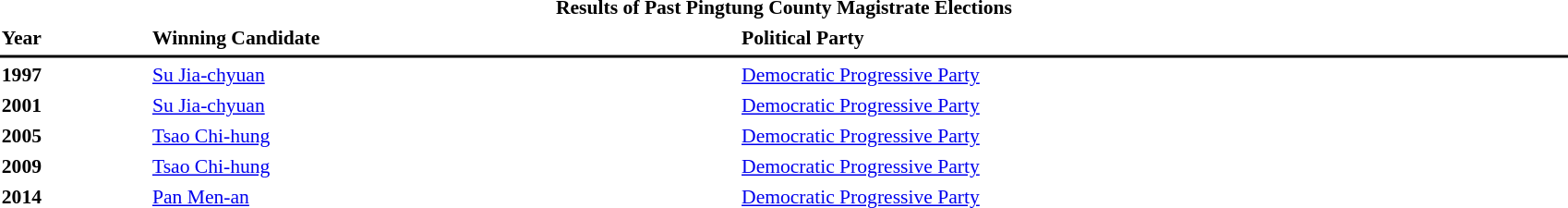<table id="toc" style="margin:1em auto; width: 90%; font-size: 90%;" cellspacing="3">
<tr>
<td colspan="3" align="center"><strong>Results of Past Pingtung County Magistrate Elections</strong></td>
</tr>
<tr>
<td><strong>Year</strong></td>
<td><strong> Winning Candidate</strong></td>
<td><strong>Political Party</strong></td>
</tr>
<tr>
<th bgcolor="#000000" colspan="5"></th>
</tr>
<tr>
<td><strong>1997</strong></td>
<td><a href='#'>Su Jia-chyuan</a></td>
<td> <a href='#'>Democratic Progressive Party</a></td>
</tr>
<tr>
<td><strong>2001</strong></td>
<td><a href='#'>Su Jia-chyuan</a></td>
<td> <a href='#'>Democratic Progressive Party</a></td>
</tr>
<tr>
<td><strong>2005</strong></td>
<td><a href='#'>Tsao Chi-hung</a></td>
<td> <a href='#'>Democratic Progressive Party</a></td>
</tr>
<tr>
<td><strong>2009</strong></td>
<td><a href='#'>Tsao Chi-hung</a></td>
<td> <a href='#'>Democratic Progressive Party</a></td>
</tr>
<tr>
<td><strong>2014</strong></td>
<td><a href='#'>Pan Men-an</a></td>
<td> <a href='#'>Democratic Progressive Party</a></td>
</tr>
</table>
